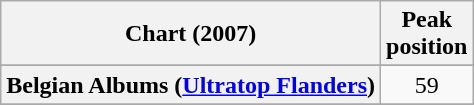<table class="wikitable sortable plainrowheaders">
<tr>
<th>Chart (2007)</th>
<th>Peak<br>position</th>
</tr>
<tr>
</tr>
<tr>
</tr>
<tr>
<th scope="row">Belgian Albums (<a href='#'>Ultratop Flanders</a>)</th>
<td style="text-align:center;">59</td>
</tr>
<tr>
</tr>
<tr>
</tr>
<tr>
</tr>
<tr>
</tr>
<tr>
</tr>
<tr>
</tr>
<tr>
</tr>
<tr>
</tr>
<tr>
</tr>
<tr>
</tr>
<tr>
</tr>
<tr>
</tr>
</table>
